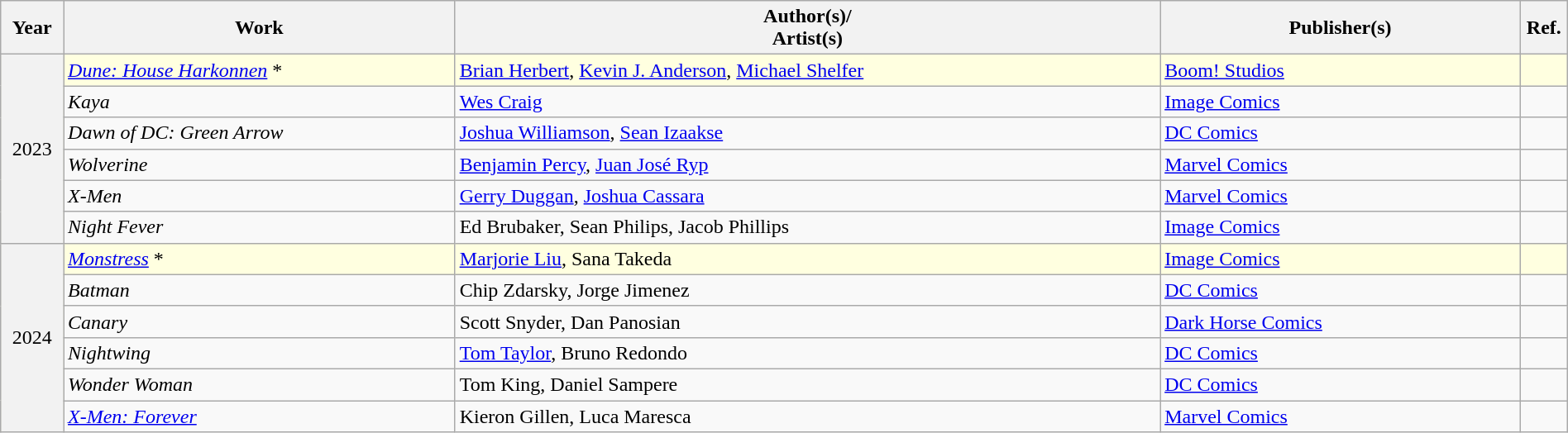<table class="wikitable mw-collapsible" style="width:100%; margin:1em auto 1em auto;">
<tr>
<th style="width:4%;" scope="col">Year</th>
<th style="width:25%;" scope="col">Work</th>
<th style="width:45%;" scope="col" class="unsortable">Author(s)/<br>Artist(s)</th>
<th style="width:23%;" scope="col" class="unsortable">Publisher(s)</th>
<th style="width:3%;" scope="col" class="unsortable">Ref.</th>
</tr>
<tr style="background:lightyellow;">
<th rowspan="6" style="font-weight:normal;">2023</th>
<td><em><a href='#'>Dune: House Harkonnen</a></em> *</td>
<td><a href='#'>Brian Herbert</a>, <a href='#'>Kevin J. Anderson</a>, <a href='#'>Michael Shelfer</a></td>
<td><a href='#'>Boom! Studios</a></td>
<td></td>
</tr>
<tr>
<td><em>Kaya</em></td>
<td><a href='#'>Wes Craig</a></td>
<td><a href='#'>Image Comics</a></td>
<td></td>
</tr>
<tr>
<td><em>Dawn of DC: Green Arrow</em></td>
<td><a href='#'>Joshua Williamson</a>, <a href='#'>Sean Izaakse</a></td>
<td><a href='#'>DC Comics</a></td>
<td></td>
</tr>
<tr>
<td><em>Wolverine</em></td>
<td><a href='#'>Benjamin Percy</a>, <a href='#'>Juan José Ryp</a></td>
<td><a href='#'>Marvel Comics</a></td>
<td></td>
</tr>
<tr>
<td><em>X-Men</em></td>
<td><a href='#'>Gerry Duggan</a>, <a href='#'>Joshua Cassara</a></td>
<td><a href='#'>Marvel Comics</a></td>
<td></td>
</tr>
<tr>
<td><em>Night Fever</em></td>
<td>Ed Brubaker, Sean Philips, Jacob Phillips</td>
<td><a href='#'>Image Comics</a></td>
<td></td>
</tr>
<tr style="background:lightyellow;">
<th rowspan="6" style="font-weight:normal;">2024</th>
<td><em><a href='#'>Monstress</a></em> *</td>
<td><a href='#'>Marjorie Liu</a>, Sana Takeda</td>
<td><a href='#'>Image Comics</a></td>
<td></td>
</tr>
<tr>
<td><em>Batman</em></td>
<td>Chip Zdarsky, Jorge Jimenez</td>
<td><a href='#'>DC Comics</a></td>
<td></td>
</tr>
<tr>
<td><em>Canary</em></td>
<td>Scott Snyder, Dan Panosian</td>
<td><a href='#'>Dark Horse Comics</a></td>
<td></td>
</tr>
<tr>
<td><em>Nightwing</em></td>
<td><a href='#'>Tom Taylor</a>, Bruno Redondo</td>
<td><a href='#'>DC Comics</a></td>
<td></td>
</tr>
<tr>
<td><em>Wonder Woman</em></td>
<td>Tom King, Daniel Sampere</td>
<td><a href='#'>DC Comics</a></td>
<td></td>
</tr>
<tr>
<td><em><a href='#'>X-Men: Forever</a></em></td>
<td>Kieron Gillen, Luca Maresca</td>
<td><a href='#'>Marvel Comics</a></td>
<td></td>
</tr>
</table>
